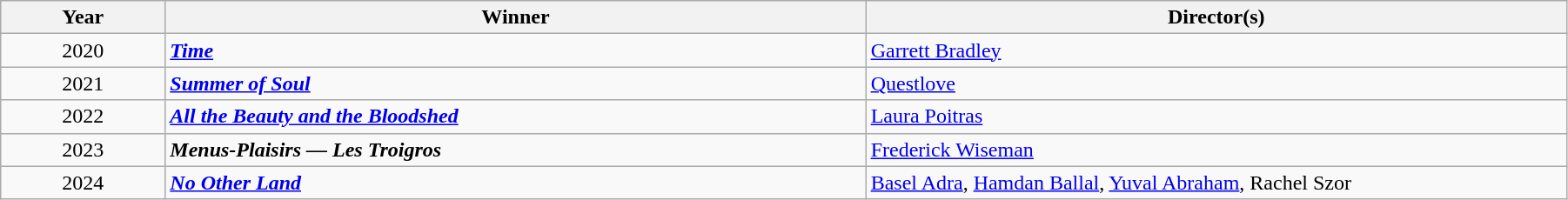<table class="wikitable" width="95%" cellpadding="5">
<tr>
<th width="100"><strong>Year</strong></th>
<th width="450"><strong>Winner</strong></th>
<th width="450"><strong>Director(s)</strong></th>
</tr>
<tr>
<td style="text-align:center;">2020</td>
<td><strong><em><a href='#'>Time</a></em></strong></td>
<td><a href='#'>Garrett Bradley</a></td>
</tr>
<tr>
<td style="text-align:center;">2021</td>
<td><strong><em><a href='#'>Summer of Soul</a></em></strong></td>
<td><a href='#'>Questlove</a></td>
</tr>
<tr>
<td style="text-align:center;">2022</td>
<td><strong><em><a href='#'>All the Beauty and the Bloodshed</a></em></strong></td>
<td><a href='#'>Laura Poitras</a></td>
</tr>
<tr>
<td style="text-align:center;">2023</td>
<td><strong><em>Menus-Plaisirs — Les Troigros</em></strong></td>
<td><a href='#'>Frederick Wiseman</a></td>
</tr>
<tr>
<td style="text-align:center;">2024</td>
<td><strong><em><a href='#'>No Other Land</a></em></strong></td>
<td><a href='#'>Basel Adra</a>, <a href='#'>Hamdan Ballal</a>, <a href='#'>Yuval Abraham</a>, Rachel Szor</td>
</tr>
</table>
